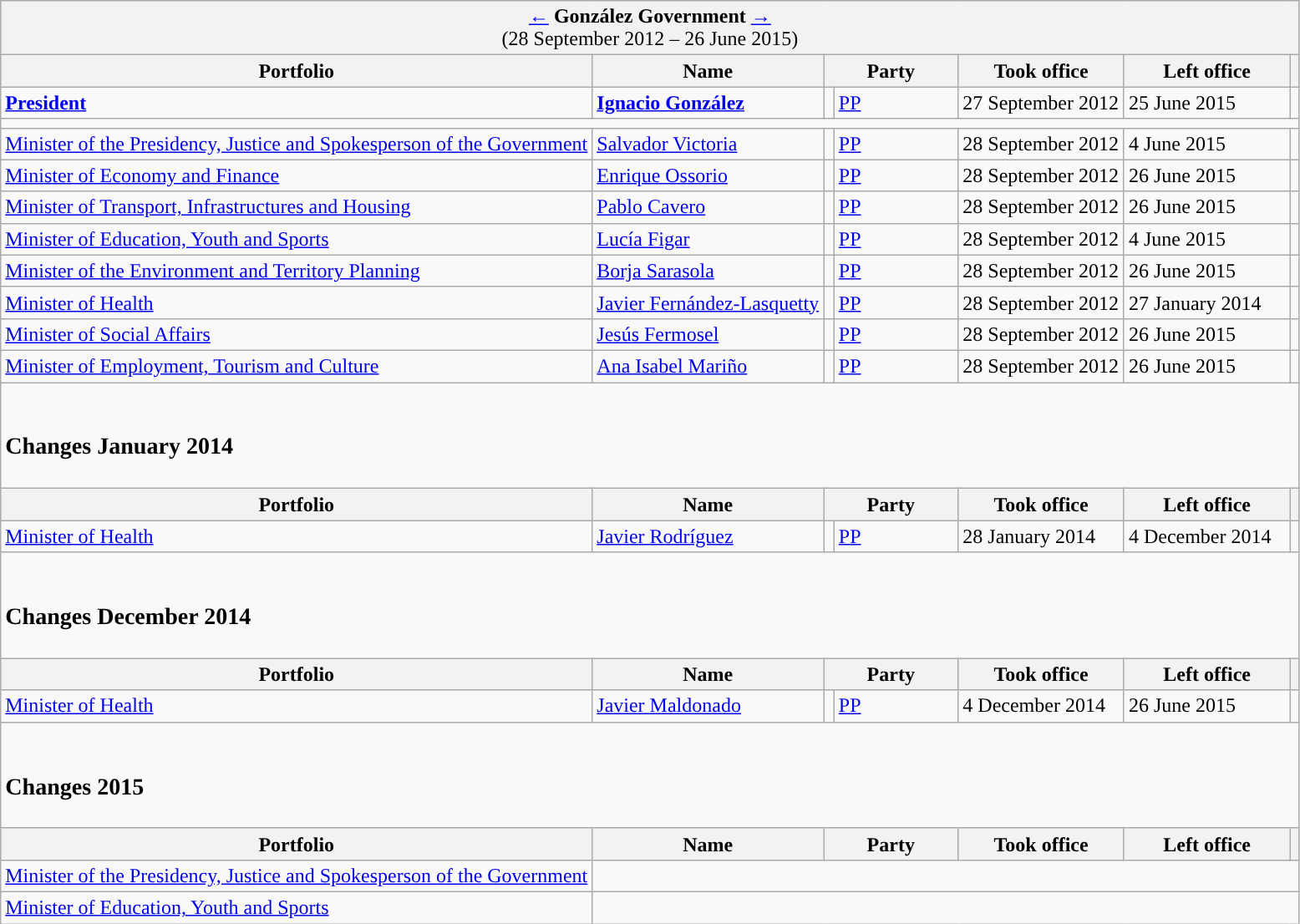<table class="wikitable">
<tr>
<td colspan="7" bgcolor="#F2F2F2" align="center"><a href='#'>←</a> <strong>González Government</strong> <a href='#'>→</a><br>(28 September 2012 – 26 June 2015)</td>
</tr>
<tr>
<th>Portfolio</th>
<th>Name</th>
<th width="100px" colspan="2">Party</th>
<th width="125px">Took office</th>
<th width="125px">Left office</th>
<th></th>
</tr>
<tr>
<td><strong><a href='#'>President</a></strong></td>
<td><strong><a href='#'>Ignacio González</a></strong></td>
<td width="1" style="background-color:"></td>
<td><a href='#'>PP</a></td>
<td>27 September 2012</td>
<td>25 June 2015</td>
<td align="center"></td>
</tr>
<tr>
<td colspan="7"></td>
</tr>
<tr>
<td><a href='#'>Minister of the Presidency, Justice and Spokesperson of the Government</a></td>
<td><a href='#'>Salvador Victoria</a></td>
<td style="background-color:"></td>
<td><a href='#'>PP</a></td>
<td>28 September 2012</td>
<td>4 June 2015</td>
<td align="center"></td>
</tr>
<tr>
<td><a href='#'>Minister of Economy and Finance</a></td>
<td><a href='#'>Enrique Ossorio</a></td>
<td style="background-color:"></td>
<td><a href='#'>PP</a></td>
<td>28 September 2012</td>
<td>26 June 2015</td>
<td align="center"></td>
</tr>
<tr>
<td><a href='#'>Minister of Transport, Infrastructures and Housing</a></td>
<td><a href='#'>Pablo Cavero</a></td>
<td style="background-color:"></td>
<td><a href='#'>PP</a></td>
<td>28 September 2012</td>
<td>26 June 2015</td>
<td align="center"></td>
</tr>
<tr>
<td><a href='#'>Minister of Education, Youth and Sports</a></td>
<td><a href='#'>Lucía Figar</a></td>
<td style="background-color:"></td>
<td><a href='#'>PP</a></td>
<td>28 September 2012</td>
<td>4 June 2015</td>
<td align="center"></td>
</tr>
<tr>
<td><a href='#'>Minister of the Environment and Territory Planning</a></td>
<td><a href='#'>Borja Sarasola</a></td>
<td style="background-color:"></td>
<td><a href='#'>PP</a></td>
<td>28 September 2012</td>
<td>26 June 2015</td>
<td align="center"></td>
</tr>
<tr>
<td><a href='#'>Minister of Health</a></td>
<td><a href='#'>Javier Fernández-Lasquetty</a></td>
<td style="background-color:"></td>
<td><a href='#'>PP</a></td>
<td>28 September 2012</td>
<td>27 January 2014</td>
<td align="center"></td>
</tr>
<tr>
<td><a href='#'>Minister of Social Affairs</a></td>
<td><a href='#'>Jesús Fermosel</a></td>
<td style="background-color:"></td>
<td><a href='#'>PP</a></td>
<td>28 September 2012</td>
<td>26 June 2015</td>
<td align="center"></td>
</tr>
<tr>
<td><a href='#'>Minister of Employment, Tourism and Culture</a></td>
<td><a href='#'>Ana Isabel Mariño</a></td>
<td style="background-color:"></td>
<td><a href='#'>PP</a></td>
<td>28 September 2012</td>
<td>26 June 2015</td>
<td align="center"></td>
</tr>
<tr>
<td colspan="7"><br><h3>Changes January 2014</h3></td>
</tr>
<tr>
<th>Portfolio</th>
<th>Name</th>
<th colspan="2">Party</th>
<th>Took office</th>
<th>Left office</th>
<th></th>
</tr>
<tr>
<td><a href='#'>Minister of Health</a></td>
<td><a href='#'>Javier Rodríguez</a></td>
<td style="background-color:"></td>
<td><a href='#'>PP</a></td>
<td>28 January 2014</td>
<td>4 December 2014</td>
<td align="center"></td>
</tr>
<tr>
<td colspan="7"><br><h3>Changes December 2014</h3></td>
</tr>
<tr>
<th>Portfolio</th>
<th>Name</th>
<th colspan="2">Party</th>
<th>Took office</th>
<th>Left office</th>
<th></th>
</tr>
<tr>
<td><a href='#'>Minister of Health</a></td>
<td><a href='#'>Javier Maldonado</a></td>
<td style="background-color:"></td>
<td><a href='#'>PP</a> </td>
<td>4 December 2014</td>
<td>26 June 2015</td>
<td align="center"></td>
</tr>
<tr>
<td colspan="7"><br><h3>Changes 2015</h3></td>
</tr>
<tr>
<th>Portfolio</th>
<th>Name</th>
<th colspan="2">Party</th>
<th>Took office</th>
<th>Left office</th>
<th></th>
</tr>
<tr>
<td><a href='#'>Minister of the Presidency, Justice and Spokesperson of the Government</a></td>
<td colspan="6"></td>
</tr>
<tr>
<td><a href='#'>Minister of Education, Youth and Sports</a></td>
<td colspan="6"></td>
</tr>
</table>
